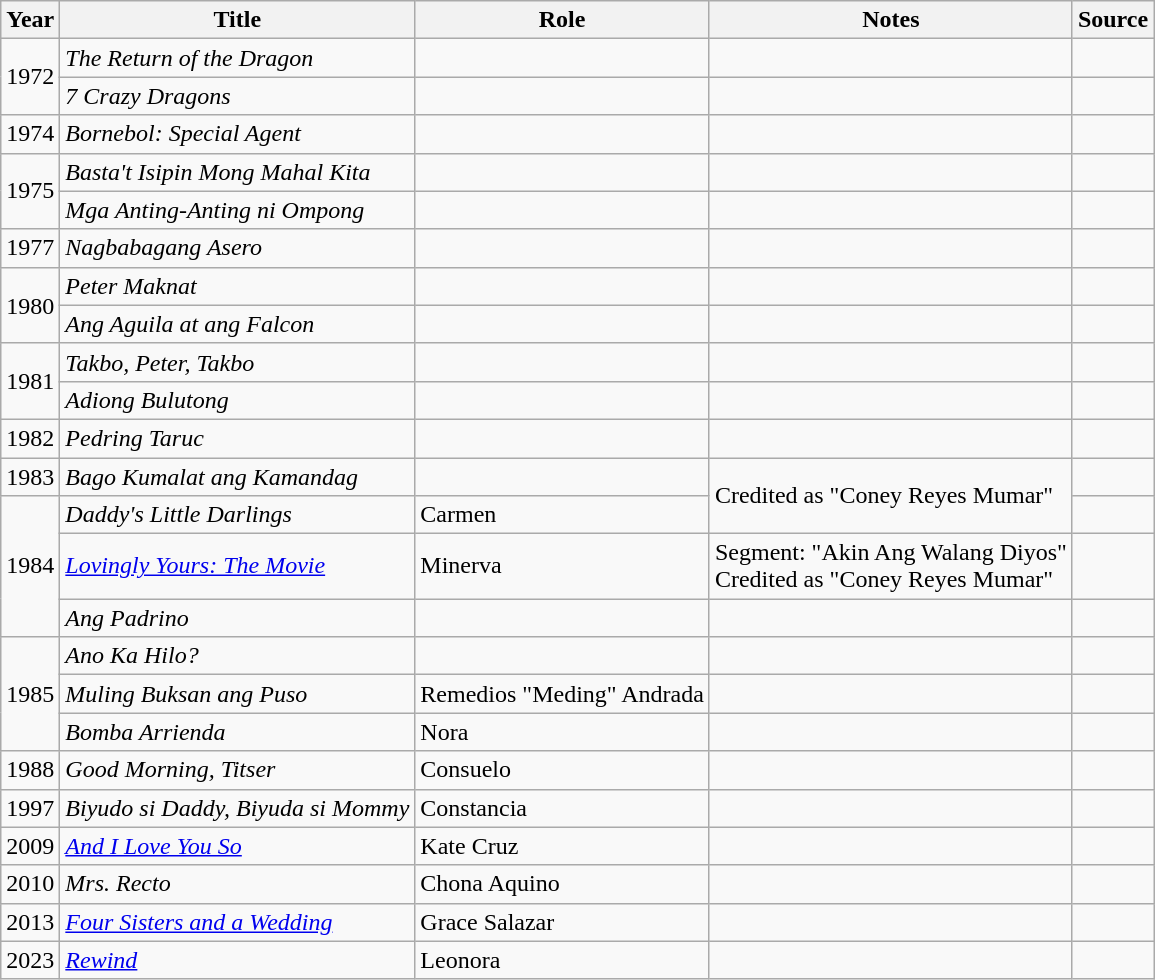<table class="wikitable sortable">
<tr Film>
<th>Year</th>
<th>Title</th>
<th>Role</th>
<th class="unsortable">Notes</th>
<th class="unsortable">Source</th>
</tr>
<tr>
<td rowspan="2">1972</td>
<td><em>The Return of the Dragon</em></td>
<td></td>
<td></td>
<td></td>
</tr>
<tr>
<td><em>7 Crazy Dragons</em></td>
<td></td>
<td></td>
<td></td>
</tr>
<tr>
<td>1974</td>
<td><em>Bornebol: Special Agent</em></td>
<td></td>
<td></td>
<td></td>
</tr>
<tr>
<td rowspan="2">1975</td>
<td><em>Basta't Isipin Mong Mahal Kita</em></td>
<td></td>
<td></td>
<td></td>
</tr>
<tr>
<td><em>Mga Anting-Anting ni Ompong</em></td>
<td></td>
<td></td>
<td></td>
</tr>
<tr>
<td>1977</td>
<td><em>Nagbabagang Asero</em></td>
<td></td>
<td></td>
<td></td>
</tr>
<tr>
<td rowspan="2">1980</td>
<td><em>Peter Maknat</em></td>
<td></td>
<td></td>
<td></td>
</tr>
<tr>
<td><em>Ang Aguila at ang Falcon</em></td>
<td></td>
<td></td>
<td></td>
</tr>
<tr>
<td rowspan="2">1981</td>
<td><em>Takbo, Peter, Takbo</em></td>
<td></td>
<td></td>
<td></td>
</tr>
<tr>
<td><em>Adiong Bulutong</em></td>
<td></td>
<td></td>
<td></td>
</tr>
<tr>
<td>1982</td>
<td><em>Pedring Taruc</em></td>
<td></td>
<td></td>
<td></td>
</tr>
<tr>
<td>1983</td>
<td><em>Bago Kumalat ang Kamandag</em></td>
<td></td>
<td rowspan="2">Credited as "Coney Reyes Mumar"</td>
<td></td>
</tr>
<tr>
<td rowspan="3">1984</td>
<td><em>Daddy's Little Darlings</em></td>
<td>Carmen</td>
<td></td>
</tr>
<tr>
<td><em><a href='#'>Lovingly Yours: The Movie</a></em></td>
<td>Minerva</td>
<td>Segment: "Akin Ang Walang Diyos" <br> Credited as "Coney Reyes Mumar"</td>
<td></td>
</tr>
<tr>
<td><em>Ang Padrino</em></td>
<td></td>
<td></td>
<td></td>
</tr>
<tr>
<td rowspan="3">1985</td>
<td><em>Ano Ka Hilo?</em></td>
<td></td>
<td></td>
<td></td>
</tr>
<tr>
<td><em>Muling Buksan ang Puso</em></td>
<td>Remedios "Meding" Andrada</td>
<td></td>
<td></td>
</tr>
<tr>
<td><em>Bomba Arrienda</em></td>
<td>Nora</td>
<td></td>
<td></td>
</tr>
<tr>
<td>1988</td>
<td><em>Good Morning, Titser</em></td>
<td>Consuelo</td>
<td></td>
<td></td>
</tr>
<tr>
<td>1997</td>
<td><em>Biyudo si Daddy, Biyuda si Mommy</em></td>
<td>Constancia</td>
<td></td>
<td></td>
</tr>
<tr>
<td>2009</td>
<td><em><a href='#'>And I Love You So</a></em></td>
<td>Kate Cruz</td>
<td></td>
<td></td>
</tr>
<tr>
<td>2010</td>
<td><em>Mrs. Recto</em></td>
<td>Chona Aquino</td>
<td></td>
<td></td>
</tr>
<tr>
<td>2013</td>
<td><em><a href='#'>Four Sisters and a Wedding</a></em></td>
<td>Grace Salazar</td>
<td></td>
<td></td>
</tr>
<tr>
<td>2023</td>
<td><em><a href='#'>Rewind</a></em></td>
<td>Leonora</td>
<td></td>
<td></td>
</tr>
</table>
